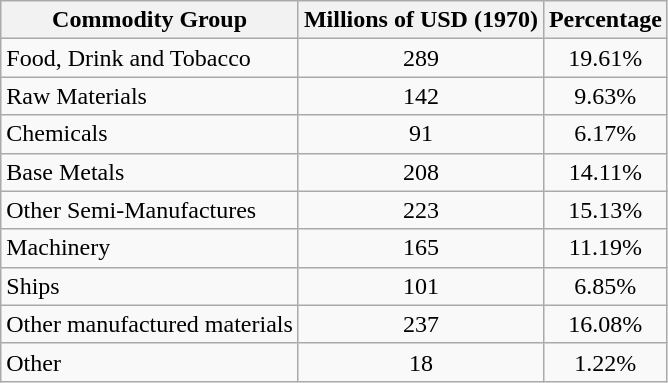<table class="wikitable">
<tr>
<th>Commodity Group</th>
<th>Millions of USD (1970)</th>
<th>Percentage</th>
</tr>
<tr>
<td>Food, Drink and Tobacco</td>
<td style="text-align:center;">289</td>
<td style="text-align:center;">19.61%</td>
</tr>
<tr>
<td>Raw Materials</td>
<td style="text-align:center;">142</td>
<td style="text-align:center;">9.63%</td>
</tr>
<tr>
<td>Chemicals</td>
<td style="text-align:center;">91</td>
<td style="text-align:center;">6.17%</td>
</tr>
<tr>
<td>Base Metals</td>
<td style="text-align:center;">208</td>
<td style="text-align:center;">14.11%</td>
</tr>
<tr>
<td>Other Semi-Manufactures</td>
<td style="text-align:center;">223</td>
<td style="text-align:center;">15.13%</td>
</tr>
<tr>
<td>Machinery</td>
<td style="text-align:center;">165</td>
<td style="text-align:center;">11.19%</td>
</tr>
<tr>
<td>Ships</td>
<td style="text-align:center;">101</td>
<td style="text-align:center;">6.85%</td>
</tr>
<tr>
<td>Other manufactured materials</td>
<td style="text-align:center;">237</td>
<td style="text-align:center;">16.08%</td>
</tr>
<tr>
<td>Other</td>
<td style="text-align:center;">18</td>
<td style="text-align:center;">1.22%</td>
</tr>
</table>
